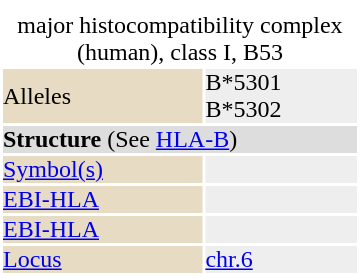<table id="drugInfoBox" style="float: right; clear: right; margin: 0 0 0.5em 1em; background: #ffffff;" class="toccolours" border=0 cellpadding=0 align=right width="240px">
<tr>
<td align="center" colspan="3"></td>
</tr>
<tr style="text-align: center; line-height: 1.00;background:#eeeeee">
<td colspan="3" color="white"></td>
</tr>
<tr>
<td align="center" colspan="2"></td>
</tr>
<tr>
<td align="center" colspan="2"><div>major histocompatibility complex (human), class I, B53</div></td>
</tr>
<tr>
<td bgcolor="#e7dcc3">Alleles</td>
<td bgcolor="#eeeeee">B*5301 <br> B*5302 <br></td>
</tr>
<tr>
<td colspan="2" bgcolor="#dddddd"><strong>Structure</strong> (See <a href='#'>HLA-B</a>)</td>
</tr>
<tr>
<td bgcolor="#e7dcc3"><a href='#'>Symbol(s)</a></td>
<td bgcolor="#eeeeee"></td>
</tr>
<tr>
<td bgcolor="#e7dcc3"><a href='#'>EBI-HLA</a></td>
<td bgcolor="#eeeeee"></td>
</tr>
<tr>
<td bgcolor="#e7dcc3"><a href='#'>EBI-HLA</a></td>
<td bgcolor="#eeeeee"></td>
</tr>
<tr>
<td bgcolor="#e7dcc3"><a href='#'>Locus</a></td>
<td bgcolor="#eeeeee"><a href='#'>chr.6</a> <em></em></td>
</tr>
<tr>
</tr>
</table>
